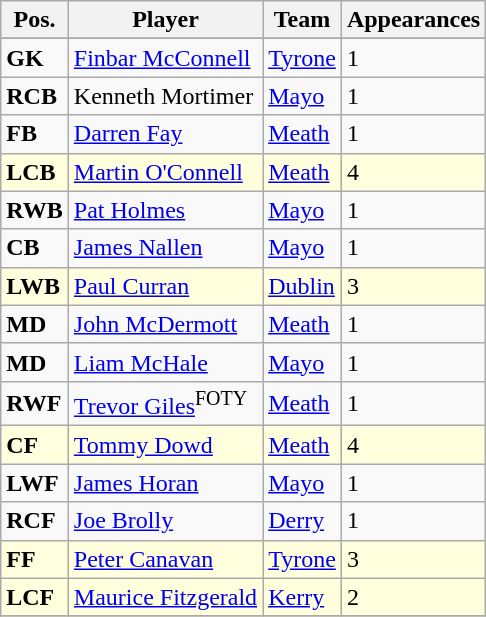<table class="wikitable">
<tr>
<th>Pos.</th>
<th>Player</th>
<th>Team</th>
<th>Appearances</th>
</tr>
<tr>
</tr>
<tr>
<td><strong>GK </strong></td>
<td> <a href='#'>Finbar McConnell</a></td>
<td><a href='#'>Tyrone</a></td>
<td>1</td>
</tr>
<tr>
<td><strong>RCB</strong></td>
<td> Kenneth Mortimer</td>
<td><a href='#'>Mayo</a></td>
<td>1</td>
</tr>
<tr>
<td><strong>FB</strong></td>
<td> <a href='#'>Darren Fay</a></td>
<td><a href='#'>Meath</a></td>
<td>1</td>
</tr>
<tr bgcolor=#FFFFDD>
<td><strong>LCB</strong></td>
<td> <a href='#'>Martin O'Connell</a></td>
<td><a href='#'>Meath</a></td>
<td>4</td>
</tr>
<tr>
<td><strong>RWB</strong></td>
<td> <a href='#'>Pat Holmes</a></td>
<td><a href='#'>Mayo</a></td>
<td>1</td>
</tr>
<tr>
<td><strong>CB </strong></td>
<td> <a href='#'>James Nallen</a></td>
<td><a href='#'>Mayo</a></td>
<td>1</td>
</tr>
<tr bgcolor=#FFFFDD>
<td><strong>LWB</strong></td>
<td> <a href='#'>Paul Curran</a></td>
<td><a href='#'>Dublin</a></td>
<td>3</td>
</tr>
<tr>
<td><strong>MD </strong></td>
<td> <a href='#'>John McDermott</a></td>
<td><a href='#'>Meath</a></td>
<td>1</td>
</tr>
<tr>
<td><strong>MD</strong></td>
<td> <a href='#'>Liam McHale</a></td>
<td><a href='#'>Mayo</a></td>
<td>1</td>
</tr>
<tr>
<td><strong>RWF </strong></td>
<td> <a href='#'>Trevor Giles</a><sup>FOTY</sup></td>
<td><a href='#'>Meath</a></td>
<td>1</td>
</tr>
<tr bgcolor=#FFFFDD>
<td><strong>CF</strong></td>
<td> <a href='#'>Tommy Dowd</a></td>
<td><a href='#'>Meath</a></td>
<td>4</td>
</tr>
<tr>
<td><strong>LWF</strong></td>
<td> <a href='#'>James Horan</a></td>
<td><a href='#'>Mayo</a></td>
<td>1</td>
</tr>
<tr>
<td><strong>RCF</strong></td>
<td> <a href='#'>Joe Brolly</a></td>
<td><a href='#'>Derry</a></td>
<td>1</td>
</tr>
<tr bgcolor=#FFFFDD>
<td><strong>FF</strong></td>
<td> <a href='#'>Peter Canavan</a></td>
<td><a href='#'>Tyrone</a></td>
<td>3</td>
</tr>
<tr bgcolor=#FFFFDD>
<td><strong>LCF</strong></td>
<td> <a href='#'>Maurice Fitzgerald</a></td>
<td><a href='#'>Kerry</a></td>
<td>2</td>
</tr>
<tr>
</tr>
</table>
